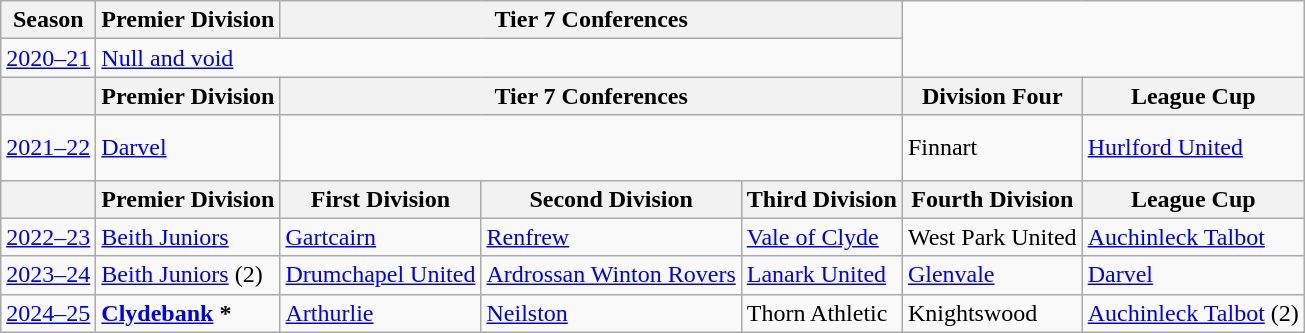<table class="wikitable">
<tr>
<th>Season</th>
<th>Premier Division</th>
<th colspan="3">Tier 7 Conferences</th>
<td colspan="2" rowspan="2"></td>
</tr>
<tr>
<td><a href='#'>2020–21</a></td>
<td colspan="4"><a href='#'>Null and void</a></td>
</tr>
<tr>
<th></th>
<th>Premier Division</th>
<th colspan="3">Tier 7 Conferences</th>
<th>Division Four</th>
<th>League Cup</th>
</tr>
<tr>
<td><a href='#'>2021–22</a></td>
<td><a href='#'>Darvel</a></td>
<td colspan="3"> <br> <br></td>
<td>Finnart</td>
<td><a href='#'>Hurlford United</a></td>
</tr>
<tr>
<th></th>
<th>Premier Division</th>
<th>First Division</th>
<th>Second Division</th>
<th>Third Division</th>
<th>Fourth Division</th>
<th>League Cup</th>
</tr>
<tr>
<td><a href='#'>2022–23</a></td>
<td><a href='#'>Beith Juniors</a></td>
<td><a href='#'>Gartcairn</a></td>
<td><a href='#'>Renfrew</a></td>
<td><a href='#'>Vale of Clyde</a></td>
<td>West Park United</td>
<td><a href='#'>Auchinleck Talbot</a></td>
</tr>
<tr>
<td><a href='#'>2023–24</a></td>
<td><a href='#'>Beith Juniors</a> (2)</td>
<td><a href='#'>Drumchapel United</a></td>
<td><a href='#'>Ardrossan Winton Rovers</a></td>
<td><a href='#'>Lanark United</a></td>
<td><a href='#'>Glenvale</a></td>
<td><a href='#'>Darvel</a></td>
</tr>
<tr>
<td><a href='#'>2024–25</a></td>
<td><strong><a href='#'>Clydebank</a> *</strong></td>
<td><a href='#'>Arthurlie</a></td>
<td><a href='#'>Neilston</a></td>
<td>Thorn Athletic</td>
<td>Knightswood</td>
<td><a href='#'>Auchinleck Talbot</a> (2)</td>
</tr>
</table>
